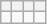<table class="wikitable">
<tr>
<th></th>
<th></th>
<th></th>
<th></th>
</tr>
<tr>
<td></td>
<td></td>
<td></td>
<td></td>
</tr>
</table>
